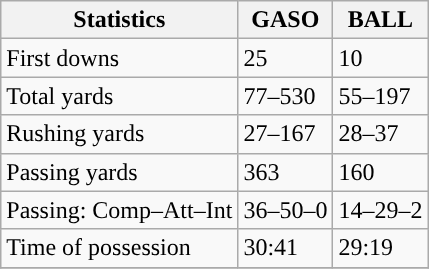<table class="wikitable" style="float: left;">
<tr>
<th>Statistics</th>
<th>GASO</th>
<th>BALL</th>
</tr>
<tr>
<td>First downs</td>
<td>25</td>
<td>10</td>
</tr>
<tr>
<td>Total yards</td>
<td>77–530</td>
<td>55–197</td>
</tr>
<tr>
<td>Rushing yards</td>
<td>27–167</td>
<td>28–37</td>
</tr>
<tr>
<td>Passing yards</td>
<td>363</td>
<td>160</td>
</tr>
<tr>
<td>Passing: Comp–Att–Int</td>
<td>36–50–0</td>
<td>14–29–2</td>
</tr>
<tr>
<td>Time of possession</td>
<td>30:41</td>
<td>29:19</td>
</tr>
<tr>
</tr>
</table>
